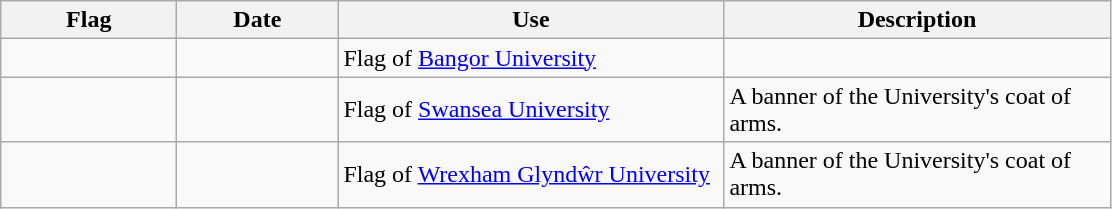<table class="wikitable">
<tr style="background:#efefef;">
<th style="width:110px;">Flag</th>
<th style="width:100px;">Date</th>
<th style="width:250px;">Use</th>
<th style="width:250px;">Description</th>
</tr>
<tr>
<td></td>
<td></td>
<td>Flag of <a href='#'>Bangor University</a></td>
<td></td>
</tr>
<tr>
<td></td>
<td></td>
<td>Flag of <a href='#'>Swansea University</a></td>
<td>A banner of the University's coat of arms.</td>
</tr>
<tr>
<td></td>
<td></td>
<td>Flag of <a href='#'>Wrexham Glyndŵr University</a></td>
<td>A banner of the University's coat of arms.</td>
</tr>
</table>
